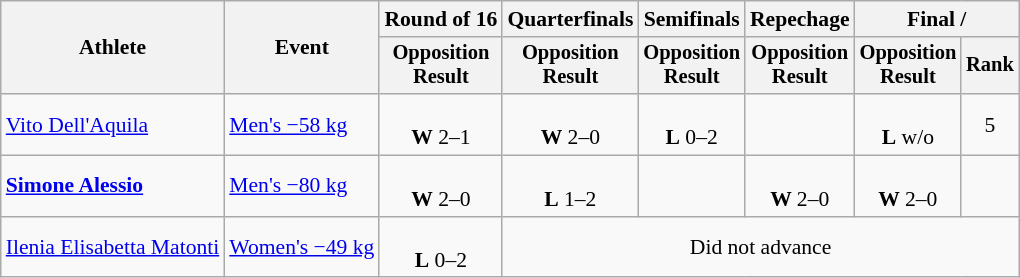<table class=wikitable style=font-size:90%;text-align:center>
<tr>
<th rowspan=2>Athlete</th>
<th rowspan=2>Event</th>
<th>Round of 16</th>
<th>Quarterfinals</th>
<th>Semifinals</th>
<th>Repechage</th>
<th colspan=2>Final / </th>
</tr>
<tr style=font-size:95%>
<th>Opposition<br>Result</th>
<th>Opposition<br>Result</th>
<th>Opposition<br>Result</th>
<th>Opposition<br>Result</th>
<th>Opposition<br>Result</th>
<th>Rank</th>
</tr>
<tr>
<td align=left><a href='#'>Vito Dell'Aquila</a></td>
<td align=left><a href='#'>Men's −58 kg</a></td>
<td><br> <strong>W</strong> 2–1</td>
<td><br><strong>W</strong> 2–0</td>
<td><br><strong>L</strong> 0–2</td>
<td></td>
<td><br> <strong>L</strong> w/o</td>
<td>5</td>
</tr>
<tr>
<td align=left><strong><a href='#'>Simone Alessio</a></strong></td>
<td align=left><a href='#'>Men's −80 kg</a></td>
<td><br><strong>W</strong> 2–0</td>
<td><br><strong>L</strong> 1–2</td>
<td></td>
<td><br><strong>W </strong> 2–0</td>
<td><br><strong>W </strong> 2–0</td>
<td></td>
</tr>
<tr>
<td align=left><a href='#'>Ilenia Elisabetta Matonti</a></td>
<td align=left><a href='#'>Women's −49 kg</a></td>
<td><br> <strong>L</strong> 0–2</td>
<td colspan=5>Did not advance</td>
</tr>
</table>
